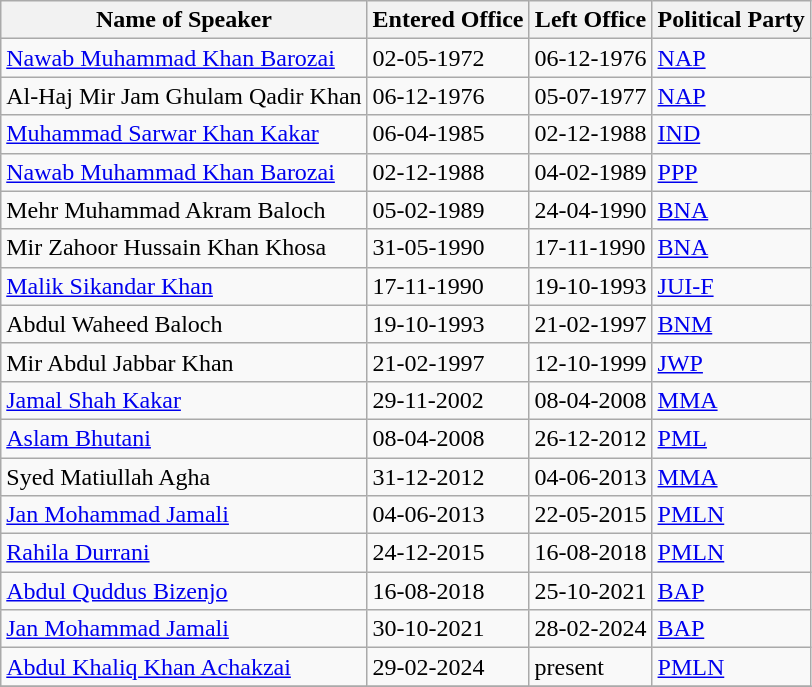<table class="wikitable">
<tr>
<th align=center>Name of Speaker</th>
<th align=center>Entered Office</th>
<th align=center>Left Office</th>
<th align=center>Political Party</th>
</tr>
<tr>
<td><a href='#'>Nawab Muhammad Khan Barozai</a></td>
<td>02-05-1972</td>
<td>06-12-1976</td>
<td><a href='#'>NAP</a></td>
</tr>
<tr>
<td>Al-Haj Mir Jam Ghulam Qadir Khan</td>
<td>06-12-1976</td>
<td>05-07-1977</td>
<td><a href='#'>NAP</a></td>
</tr>
<tr>
<td><a href='#'>Muhammad Sarwar Khan Kakar</a></td>
<td>06-04-1985</td>
<td>02-12-1988</td>
<td><a href='#'>IND</a></td>
</tr>
<tr>
<td><a href='#'>Nawab Muhammad Khan Barozai</a></td>
<td>02-12-1988</td>
<td>04-02-1989</td>
<td><a href='#'>PPP</a></td>
</tr>
<tr>
<td>Mehr Muhammad Akram Baloch</td>
<td>05-02-1989</td>
<td>24-04-1990</td>
<td><a href='#'>BNA</a></td>
</tr>
<tr>
<td>Mir Zahoor Hussain Khan Khosa</td>
<td>31-05-1990</td>
<td>17-11-1990</td>
<td><a href='#'>BNA</a></td>
</tr>
<tr>
<td><a href='#'>Malik Sikandar Khan</a></td>
<td>17-11-1990</td>
<td>19-10-1993</td>
<td><a href='#'>JUI-F</a></td>
</tr>
<tr>
<td>Abdul Waheed Baloch</td>
<td>19-10-1993</td>
<td>21-02-1997</td>
<td><a href='#'>BNM</a></td>
</tr>
<tr>
<td>Mir Abdul Jabbar Khan</td>
<td>21-02-1997</td>
<td>12-10-1999</td>
<td><a href='#'>JWP</a></td>
</tr>
<tr>
<td><a href='#'>Jamal Shah Kakar</a></td>
<td>29-11-2002</td>
<td>08-04-2008</td>
<td><a href='#'>MMA</a></td>
</tr>
<tr>
<td><a href='#'>Aslam Bhutani</a></td>
<td>08-04-2008</td>
<td>26-12-2012</td>
<td><a href='#'>PML</a></td>
</tr>
<tr>
<td>Syed Matiullah Agha</td>
<td>31-12-2012</td>
<td>04-06-2013</td>
<td><a href='#'>MMA</a></td>
</tr>
<tr>
<td><a href='#'>Jan Mohammad Jamali</a></td>
<td>04-06-2013</td>
<td>22-05-2015</td>
<td><a href='#'>PMLN</a></td>
</tr>
<tr>
<td><a href='#'>Rahila Durrani</a></td>
<td>24-12-2015</td>
<td>16-08-2018</td>
<td><a href='#'>PMLN</a></td>
</tr>
<tr>
<td><a href='#'>Abdul Quddus Bizenjo</a></td>
<td>16-08-2018</td>
<td>25-10-2021</td>
<td><a href='#'>BAP</a></td>
</tr>
<tr>
<td><a href='#'>Jan Mohammad Jamali</a></td>
<td>30-10-2021</td>
<td>28-02-2024</td>
<td><a href='#'>BAP</a></td>
</tr>
<tr>
<td><a href='#'>Abdul Khaliq Khan Achakzai</a></td>
<td>29-02-2024</td>
<td>present</td>
<td><a href='#'>PMLN</a></td>
</tr>
<tr>
</tr>
</table>
